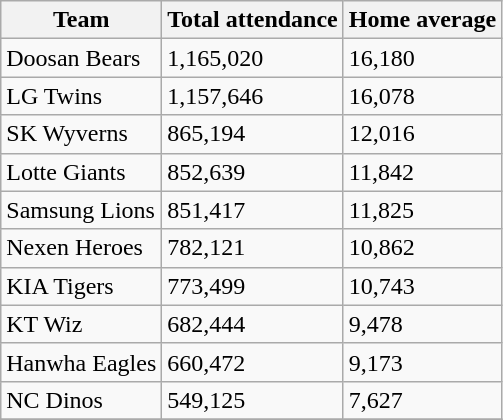<table class="wikitable">
<tr>
<th>Team</th>
<th>Total attendance</th>
<th>Home average</th>
</tr>
<tr>
<td>Doosan Bears</td>
<td>1,165,020</td>
<td>16,180</td>
</tr>
<tr>
<td>LG Twins</td>
<td>1,157,646</td>
<td>16,078</td>
</tr>
<tr>
<td>SK Wyverns</td>
<td>865,194</td>
<td>12,016</td>
</tr>
<tr>
<td>Lotte Giants</td>
<td>852,639</td>
<td>11,842</td>
</tr>
<tr>
<td>Samsung Lions</td>
<td>851,417</td>
<td>11,825</td>
</tr>
<tr>
<td>Nexen Heroes</td>
<td>782,121</td>
<td>10,862</td>
</tr>
<tr>
<td>KIA Tigers</td>
<td>773,499</td>
<td>10,743</td>
</tr>
<tr>
<td>KT Wiz</td>
<td>682,444</td>
<td>9,478</td>
</tr>
<tr>
<td>Hanwha Eagles</td>
<td>660,472</td>
<td>9,173</td>
</tr>
<tr>
<td>NC Dinos</td>
<td>549,125</td>
<td>7,627</td>
</tr>
<tr>
</tr>
</table>
